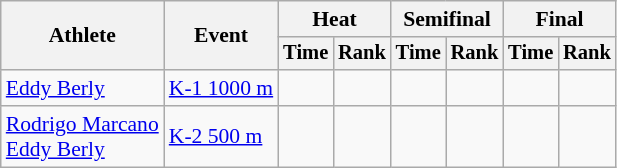<table class=wikitable style=font-size:90%;text-align:center>
<tr>
<th rowspan=2>Athlete</th>
<th rowspan=2>Event</th>
<th colspan=2>Heat</th>
<th colspan=2>Semifinal</th>
<th colspan=2>Final</th>
</tr>
<tr style=font-size:95%>
<th>Time</th>
<th>Rank</th>
<th>Time</th>
<th>Rank</th>
<th>Time</th>
<th>Rank</th>
</tr>
<tr>
<td align=left><a href='#'>Eddy Berly</a></td>
<td align=left><a href='#'>K-1 1000 m</a></td>
<td></td>
<td></td>
<td></td>
<td></td>
<td></td>
<td></td>
</tr>
<tr>
<td align=left><a href='#'>Rodrigo Marcano</a><br><a href='#'>Eddy Berly</a></td>
<td align=left><a href='#'>K-2 500 m</a></td>
<td></td>
<td></td>
<td></td>
<td></td>
<td></td>
<td></td>
</tr>
</table>
